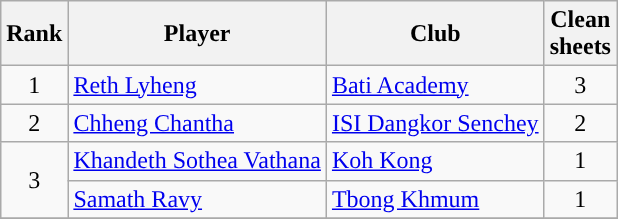<table class="wikitable" style="text-align:center">
<tr>
<th>Rank</th>
<th>Player</th>
<th>Club</th>
<th>Clean<br>sheets</th>
</tr>
<tr>
<td rowspan="1">1</td>
<td align="left"> <a href='#'>Reth Lyheng</a></td>
<td align="left"><a href='#'>Bati Academy</a></td>
<td rowspan="1">3</td>
</tr>
<tr>
<td rowspan="1">2</td>
<td align="left"> <a href='#'>Chheng Chantha</a></td>
<td align="left"><a href='#'>ISI Dangkor Senchey</a></td>
<td rowspan="1">2</td>
</tr>
<tr>
<td rowspan="2">3</td>
<td align="left"> <a href='#'>Khandeth Sothea Vathana</a></td>
<td align="left"><a href='#'>Koh Kong</a></td>
<td rowspan="1">1</td>
</tr>
<tr>
<td align="left"> <a href='#'>Samath Ravy</a></td>
<td align="left"><a href='#'>Tbong Khmum</a></td>
<td rowspan="1">1</td>
</tr>
<tr>
</tr>
</table>
